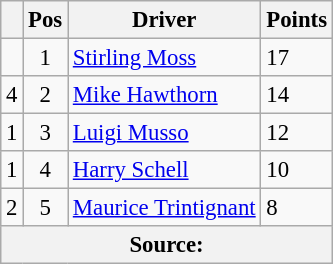<table class="wikitable" style="font-size: 95%;">
<tr>
<th></th>
<th>Pos</th>
<th>Driver</th>
<th>Points</th>
</tr>
<tr>
<td align="left"></td>
<td align="center">1</td>
<td> <a href='#'>Stirling Moss</a></td>
<td align="left">17</td>
</tr>
<tr>
<td align="left"> 4</td>
<td align="center">2</td>
<td> <a href='#'>Mike Hawthorn</a></td>
<td align="left">14</td>
</tr>
<tr>
<td align="left"> 1</td>
<td align="center">3</td>
<td> <a href='#'>Luigi Musso</a></td>
<td align="left">12</td>
</tr>
<tr>
<td align="left"> 1</td>
<td align="center">4</td>
<td> <a href='#'>Harry Schell</a></td>
<td align="left">10</td>
</tr>
<tr>
<td align="left"> 2</td>
<td align="center">5</td>
<td> <a href='#'>Maurice Trintignant</a></td>
<td align="left">8</td>
</tr>
<tr>
<th colspan=4>Source:</th>
</tr>
</table>
